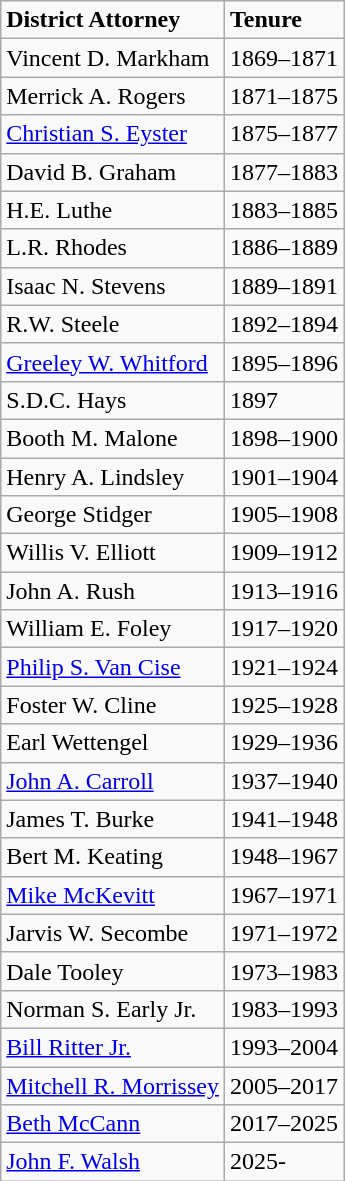<table class="wikitable">
<tr>
<td><strong>District Attorney</strong></td>
<td><strong>Tenure</strong></td>
</tr>
<tr>
<td>Vincent D. Markham</td>
<td>1869–1871</td>
</tr>
<tr>
<td>Merrick A. Rogers</td>
<td>1871–1875</td>
</tr>
<tr>
<td><a href='#'>Christian S. Eyster</a></td>
<td>1875–1877</td>
</tr>
<tr>
<td>David B. Graham</td>
<td>1877–1883</td>
</tr>
<tr>
<td>H.E. Luthe</td>
<td>1883–1885</td>
</tr>
<tr>
<td>L.R. Rhodes</td>
<td>1886–1889</td>
</tr>
<tr>
<td>Isaac N. Stevens</td>
<td>1889–1891</td>
</tr>
<tr>
<td>R.W. Steele</td>
<td>1892–1894</td>
</tr>
<tr>
<td><a href='#'>Greeley W. Whitford</a></td>
<td>1895–1896</td>
</tr>
<tr>
<td>S.D.C. Hays</td>
<td>1897</td>
</tr>
<tr>
<td>Booth M. Malone</td>
<td>1898–1900</td>
</tr>
<tr>
<td>Henry A. Lindsley</td>
<td>1901–1904</td>
</tr>
<tr>
<td>George Stidger</td>
<td>1905–1908</td>
</tr>
<tr>
<td>Willis V. Elliott</td>
<td>1909–1912</td>
</tr>
<tr>
<td>John A. Rush</td>
<td>1913–1916</td>
</tr>
<tr>
<td>William E. Foley</td>
<td>1917–1920</td>
</tr>
<tr>
<td><a href='#'>Philip S. Van Cise</a></td>
<td>1921–1924</td>
</tr>
<tr>
<td>Foster W. Cline</td>
<td>1925–1928</td>
</tr>
<tr>
<td>Earl Wettengel</td>
<td>1929–1936</td>
</tr>
<tr>
<td><a href='#'>John A. Carroll</a></td>
<td>1937–1940</td>
</tr>
<tr>
<td>James T. Burke</td>
<td>1941–1948</td>
</tr>
<tr>
<td>Bert M. Keating</td>
<td>1948–1967</td>
</tr>
<tr>
<td><a href='#'>Mike McKevitt</a></td>
<td>1967–1971</td>
</tr>
<tr>
<td>Jarvis W. Secombe</td>
<td>1971–1972</td>
</tr>
<tr>
<td>Dale Tooley</td>
<td>1973–1983</td>
</tr>
<tr>
<td>Norman S. Early Jr.</td>
<td>1983–1993</td>
</tr>
<tr>
<td><a href='#'>Bill Ritter Jr.</a></td>
<td>1993–2004</td>
</tr>
<tr>
<td><a href='#'>Mitchell R. Morrissey</a></td>
<td>2005–2017</td>
</tr>
<tr>
<td><a href='#'>Beth McCann</a></td>
<td>2017–2025</td>
</tr>
<tr>
<td><a href='#'>John F. Walsh</a></td>
<td>2025-</td>
</tr>
</table>
